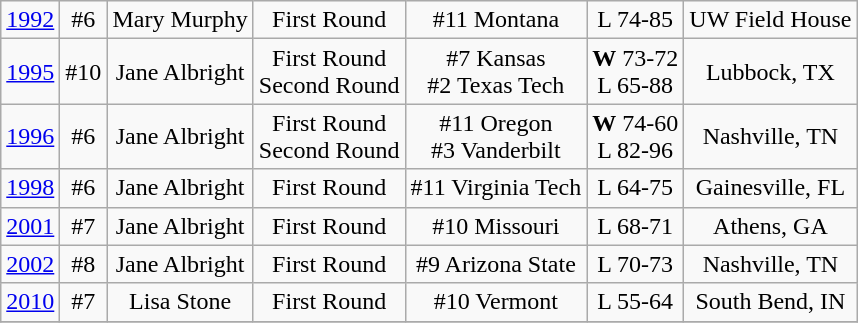<table class="wikitable" style="text-align:center">
<tr>
<td><a href='#'>1992</a></td>
<td>#6</td>
<td>Mary Murphy</td>
<td>First Round</td>
<td>#11 Montana</td>
<td>L 74-85</td>
<td>UW Field House</td>
</tr>
<tr>
<td><a href='#'>1995</a></td>
<td>#10</td>
<td>Jane Albright</td>
<td>First Round<br>Second Round</td>
<td>#7 Kansas<br>#2 Texas Tech</td>
<td><strong>W</strong> 73-72<br>L 65-88</td>
<td>Lubbock, TX</td>
</tr>
<tr>
<td><a href='#'>1996</a></td>
<td>#6</td>
<td>Jane Albright</td>
<td>First Round<br>Second Round</td>
<td>#11 Oregon<br>#3 Vanderbilt</td>
<td><strong>W</strong> 74-60<br>L 82-96</td>
<td>Nashville, TN</td>
</tr>
<tr>
<td><a href='#'>1998</a></td>
<td>#6</td>
<td>Jane Albright</td>
<td>First Round</td>
<td>#11 Virginia Tech</td>
<td>L 64-75</td>
<td>Gainesville, FL</td>
</tr>
<tr>
<td><a href='#'>2001</a></td>
<td>#7</td>
<td>Jane Albright</td>
<td>First Round</td>
<td>#10 Missouri</td>
<td>L 68-71</td>
<td>Athens, GA</td>
</tr>
<tr>
<td><a href='#'>2002</a></td>
<td>#8</td>
<td>Jane Albright</td>
<td>First Round</td>
<td>#9 Arizona State</td>
<td>L 70-73</td>
<td>Nashville, TN</td>
</tr>
<tr>
<td><a href='#'>2010</a></td>
<td>#7</td>
<td>Lisa Stone</td>
<td>First Round</td>
<td>#10 Vermont</td>
<td>L 55-64</td>
<td>South Bend, IN</td>
</tr>
<tr>
</tr>
</table>
